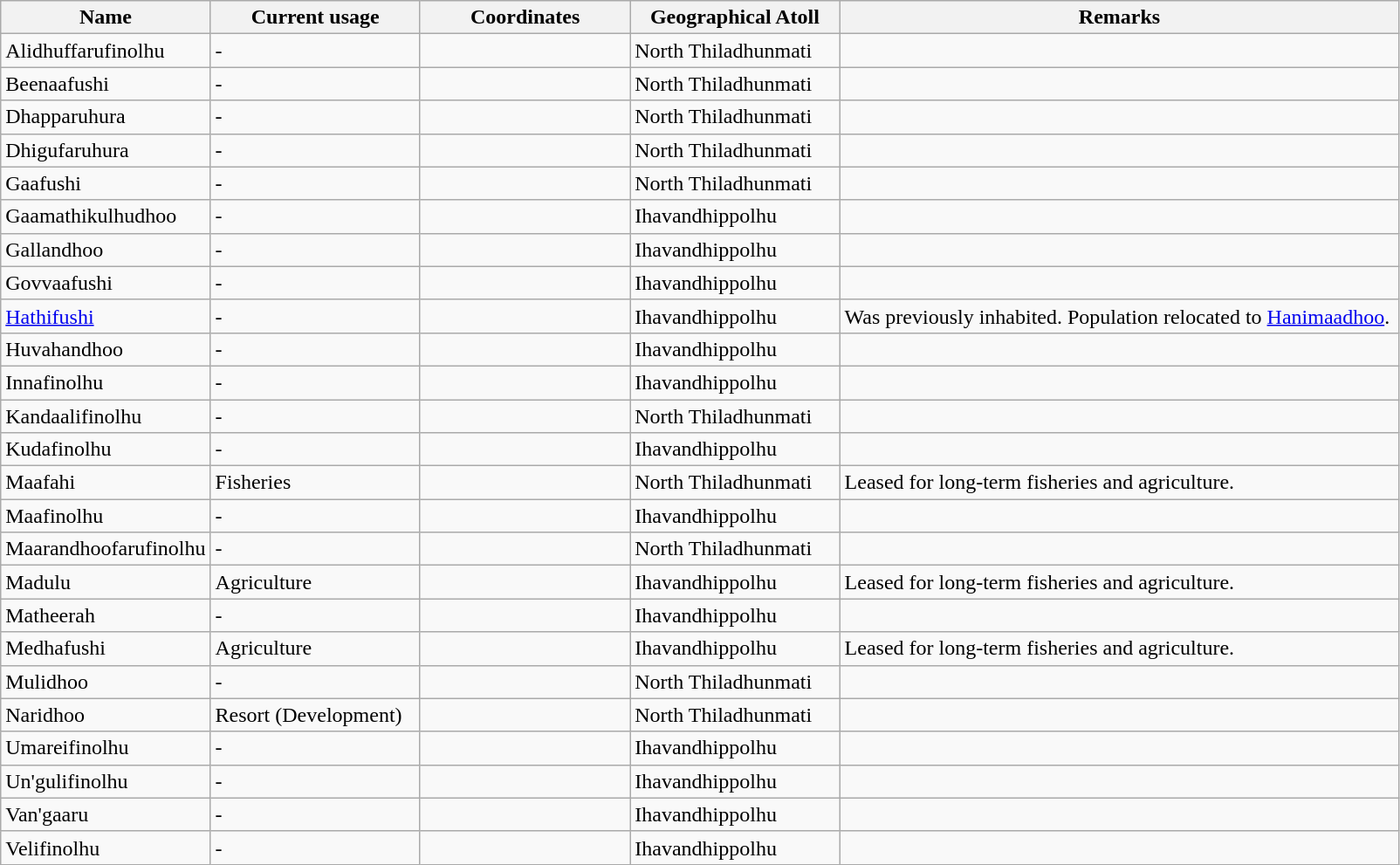<table class="wikitable sortable">
<tr>
<th style="width:15%">Name</th>
<th style="width:15%">Current usage</th>
<th style="width:15%">Coordinates</th>
<th style="width:15%">Geographical Atoll</th>
<th style="width:40%">Remarks</th>
</tr>
<tr>
<td>Alidhuffarufinolhu</td>
<td>-</td>
<td></td>
<td>North Thiladhunmati</td>
<td></td>
</tr>
<tr>
<td>Beenaafushi</td>
<td>-</td>
<td></td>
<td>North Thiladhunmati</td>
<td></td>
</tr>
<tr>
<td>Dhapparuhura</td>
<td>-</td>
<td></td>
<td>North Thiladhunmati</td>
<td></td>
</tr>
<tr>
<td>Dhigufaruhura</td>
<td>-</td>
<td></td>
<td>North Thiladhunmati</td>
<td></td>
</tr>
<tr>
<td>Gaafushi</td>
<td>-</td>
<td></td>
<td>North Thiladhunmati</td>
<td></td>
</tr>
<tr>
<td>Gaamathikulhudhoo</td>
<td>-</td>
<td></td>
<td>Ihavandhippolhu</td>
<td></td>
</tr>
<tr>
<td>Gallandhoo</td>
<td>-</td>
<td></td>
<td>Ihavandhippolhu</td>
<td></td>
</tr>
<tr>
<td>Govvaafushi</td>
<td>-</td>
<td></td>
<td>Ihavandhippolhu</td>
<td></td>
</tr>
<tr>
<td><a href='#'>Hathifushi</a></td>
<td>-</td>
<td></td>
<td>Ihavandhippolhu</td>
<td>Was previously inhabited. Population relocated to <a href='#'>Hanimaadhoo</a>.</td>
</tr>
<tr>
<td>Huvahandhoo</td>
<td>-</td>
<td></td>
<td>Ihavandhippolhu</td>
<td></td>
</tr>
<tr>
<td>Innafinolhu</td>
<td>-</td>
<td></td>
<td>Ihavandhippolhu</td>
<td></td>
</tr>
<tr>
<td>Kandaalifinolhu</td>
<td>-</td>
<td></td>
<td>North Thiladhunmati</td>
<td></td>
</tr>
<tr>
<td>Kudafinolhu</td>
<td>-</td>
<td></td>
<td>Ihavandhippolhu</td>
<td></td>
</tr>
<tr>
<td>Maafahi</td>
<td>Fisheries</td>
<td></td>
<td>North Thiladhunmati</td>
<td>Leased for long-term fisheries and agriculture.</td>
</tr>
<tr>
<td>Maafinolhu</td>
<td>-</td>
<td></td>
<td>Ihavandhippolhu</td>
<td></td>
</tr>
<tr>
<td>Maarandhoofarufinolhu</td>
<td>-</td>
<td></td>
<td>North Thiladhunmati</td>
<td></td>
</tr>
<tr>
<td>Madulu</td>
<td>Agriculture</td>
<td></td>
<td>Ihavandhippolhu</td>
<td>Leased for long-term fisheries and agriculture.</td>
</tr>
<tr>
<td>Matheerah</td>
<td>-</td>
<td></td>
<td>Ihavandhippolhu</td>
<td></td>
</tr>
<tr>
<td>Medhafushi</td>
<td>Agriculture</td>
<td></td>
<td>Ihavandhippolhu</td>
<td>Leased for long-term fisheries and agriculture.</td>
</tr>
<tr>
<td>Mulidhoo</td>
<td>-</td>
<td></td>
<td>North Thiladhunmati</td>
<td></td>
</tr>
<tr>
<td>Naridhoo</td>
<td>Resort (Development)</td>
<td></td>
<td>North Thiladhunmati</td>
<td></td>
</tr>
<tr>
<td>Umareifinolhu</td>
<td>-</td>
<td></td>
<td>Ihavandhippolhu</td>
<td></td>
</tr>
<tr>
<td>Un'gulifinolhu</td>
<td>-</td>
<td></td>
<td>Ihavandhippolhu</td>
<td></td>
</tr>
<tr>
<td>Van'gaaru</td>
<td>-</td>
<td></td>
<td>Ihavandhippolhu</td>
<td></td>
</tr>
<tr>
<td>Velifinolhu</td>
<td>-</td>
<td></td>
<td>Ihavandhippolhu</td>
<td></td>
</tr>
</table>
